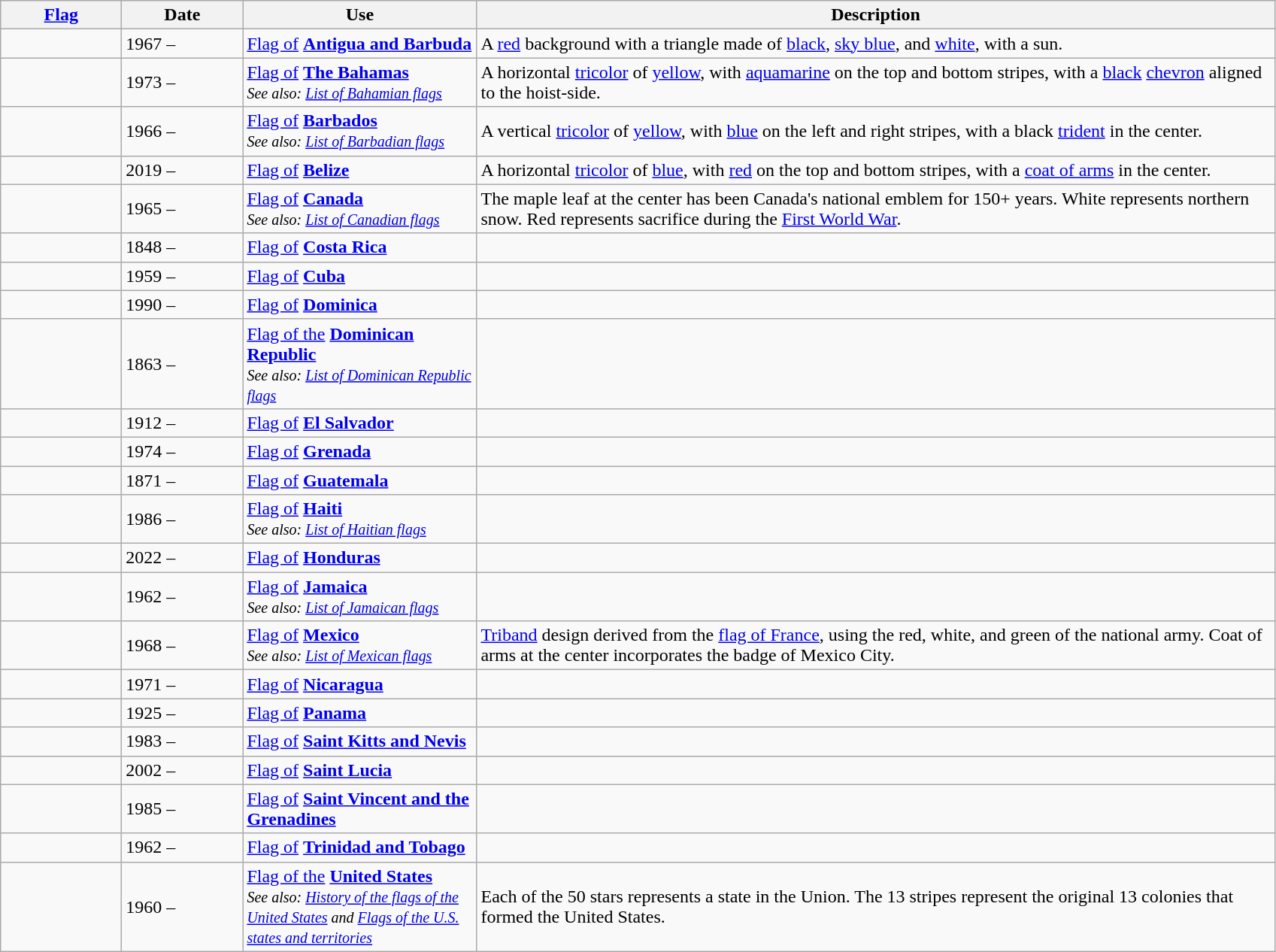<table class="wikitable">
<tr>
<th style="width:100px;"><a href='#'>Flag</a></th>
<th style="width:100px;">Date</th>
<th style="width:200px;">Use</th>
<th style="width:700px;">Description</th>
</tr>
<tr>
<td></td>
<td>1967 –</td>
<td><a href='#'>Flag of</a> <strong><a href='#'>Antigua and Barbuda</a></strong></td>
<td>A <a href='#'>red</a> background with a triangle made of <a href='#'>black</a>, <a href='#'>sky blue</a>, and <a href='#'>white</a>, with a sun.</td>
</tr>
<tr>
<td></td>
<td>1973 –</td>
<td><a href='#'>Flag of</a> <strong><a href='#'>The Bahamas</a></strong><br><small><em>See also: <a href='#'>List of Bahamian flags</a></em></small></td>
<td>A horizontal <a href='#'>tricolor</a> of <a href='#'>yellow</a>, with <a href='#'>aquamarine</a> on the top and bottom stripes, with a <a href='#'>black</a> <a href='#'>chevron</a> aligned to the hoist-side.</td>
</tr>
<tr>
<td></td>
<td>1966 –</td>
<td><a href='#'>Flag of</a> <strong><a href='#'>Barbados</a></strong><br><small><em>See also: <a href='#'>List of Barbadian flags</a></em></small></td>
<td>A vertical <a href='#'>tricolor</a> of <a href='#'>yellow</a>, with <a href='#'>blue</a> on the left and right stripes, with a black <a href='#'>trident</a> in the center.</td>
</tr>
<tr>
<td></td>
<td>2019 –</td>
<td><a href='#'>Flag of</a> <strong><a href='#'>Belize</a></strong></td>
<td>A horizontal <a href='#'>tricolor</a> of <a href='#'>blue</a>, with <a href='#'>red</a> on the top and bottom stripes, with a <a href='#'>coat of arms</a> in the center.</td>
</tr>
<tr>
<td></td>
<td>1965 –</td>
<td><a href='#'>Flag of</a> <strong><a href='#'>Canada</a></strong><br><small><em>See also: <a href='#'>List of Canadian flags</a></em></small></td>
<td>The maple leaf at the center has been Canada's national emblem for 150+ years. White represents northern snow. Red represents sacrifice during the <a href='#'>First World War</a>.</td>
</tr>
<tr>
<td></td>
<td>1848 –</td>
<td><a href='#'>Flag of</a> <strong><a href='#'>Costa Rica</a></strong></td>
<td></td>
</tr>
<tr>
<td></td>
<td>1959 –</td>
<td><a href='#'>Flag of</a> <strong><a href='#'>Cuba</a></strong></td>
<td></td>
</tr>
<tr>
<td></td>
<td>1990 –</td>
<td><a href='#'>Flag of</a> <strong><a href='#'>Dominica</a></strong></td>
<td></td>
</tr>
<tr>
<td></td>
<td>1863 –</td>
<td><a href='#'>Flag of the</a> <strong><a href='#'>Dominican Republic</a></strong><br><small><em>See also: <a href='#'>List of Dominican Republic flags</a></em></small></td>
<td></td>
</tr>
<tr>
<td></td>
<td>1912 –</td>
<td><a href='#'>Flag of</a> <strong><a href='#'>El Salvador</a></strong></td>
<td></td>
</tr>
<tr>
<td></td>
<td>1974 –</td>
<td><a href='#'>Flag of</a> <strong><a href='#'>Grenada</a></strong></td>
<td></td>
</tr>
<tr>
<td></td>
<td>1871 –</td>
<td><a href='#'>Flag of</a> <strong><a href='#'>Guatemala</a></strong></td>
<td></td>
</tr>
<tr>
<td></td>
<td>1986 –</td>
<td><a href='#'>Flag of</a> <strong><a href='#'>Haiti</a></strong><br><small><em>See also: <a href='#'>List of Haitian flags</a></em></small></td>
<td></td>
</tr>
<tr>
<td></td>
<td>2022 –</td>
<td><a href='#'>Flag of</a> <strong><a href='#'>Honduras</a></strong></td>
<td></td>
</tr>
<tr>
<td></td>
<td>1962 –</td>
<td><a href='#'>Flag of</a> <strong><a href='#'>Jamaica</a></strong><br><small><em>See also: <a href='#'>List of Jamaican flags</a></em></small></td>
<td></td>
</tr>
<tr>
<td></td>
<td>1968 –</td>
<td><a href='#'>Flag of</a> <strong><a href='#'>Mexico</a></strong><br><small><em>See also: <a href='#'>List of Mexican flags</a></em></small></td>
<td><a href='#'>Triband</a> design derived from the <a href='#'>flag of France</a>, using the red, white, and green of the national army. Coat of arms at the center incorporates the badge of Mexico City.</td>
</tr>
<tr>
<td></td>
<td>1971 –</td>
<td><a href='#'>Flag of</a> <strong><a href='#'>Nicaragua</a></strong></td>
<td></td>
</tr>
<tr>
<td></td>
<td>1925 –</td>
<td><a href='#'>Flag of</a> <strong><a href='#'>Panama</a></strong></td>
<td></td>
</tr>
<tr>
<td></td>
<td>1983 –</td>
<td><a href='#'>Flag of</a> <strong><a href='#'>Saint Kitts and Nevis</a></strong></td>
<td></td>
</tr>
<tr>
<td></td>
<td>2002 –</td>
<td><a href='#'>Flag of</a> <strong><a href='#'>Saint Lucia</a></strong></td>
<td></td>
</tr>
<tr>
<td></td>
<td>1985 –</td>
<td><a href='#'>Flag of</a> <strong><a href='#'>Saint Vincent and the Grenadines</a></strong></td>
<td></td>
</tr>
<tr>
<td></td>
<td>1962 –</td>
<td><a href='#'>Flag of</a> <strong><a href='#'>Trinidad and Tobago</a></strong></td>
<td></td>
</tr>
<tr>
<td></td>
<td>1960 –</td>
<td><a href='#'>Flag of the</a> <strong><a href='#'>United States</a></strong><br><small><em>See also: <a href='#'>History of the flags of the United States</a> and <a href='#'>Flags of the U.S. states and territories</a></em></small></td>
<td>Each of the 50 stars represents a state in the Union. The 13 stripes represent the original 13 colonies that formed the United States.</td>
</tr>
</table>
